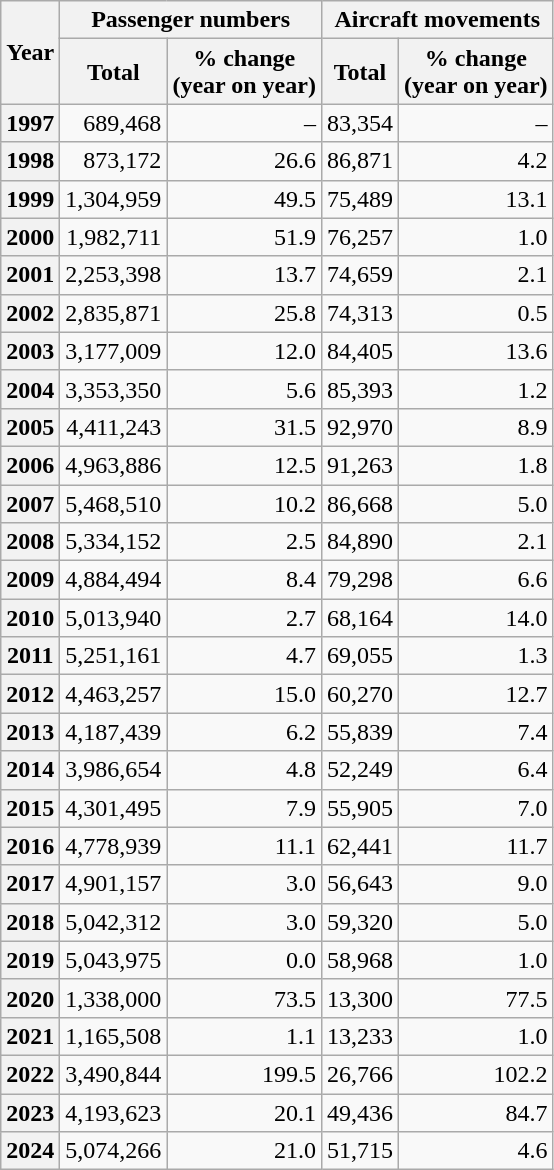<table class="wikitable sortable" style="text-align:right; ">
<tr>
<th rowspan=2>Year</th>
<th colspan=2>Passenger numbers</th>
<th colspan=2>Aircraft movements</th>
</tr>
<tr>
<th>Total</th>
<th>% change<br>(year on year)</th>
<th>Total</th>
<th>% change<br>(year on year)</th>
</tr>
<tr>
<th>1997</th>
<td>689,468</td>
<td>–</td>
<td>83,354</td>
<td>–</td>
</tr>
<tr>
<th>1998</th>
<td>873,172</td>
<td> 26.6</td>
<td>86,871</td>
<td> 4.2</td>
</tr>
<tr>
<th>1999</th>
<td>1,304,959</td>
<td> 49.5</td>
<td>75,489</td>
<td> 13.1</td>
</tr>
<tr>
<th>2000</th>
<td>1,982,711</td>
<td> 51.9</td>
<td>76,257</td>
<td> 1.0</td>
</tr>
<tr>
<th>2001</th>
<td>2,253,398</td>
<td> 13.7</td>
<td>74,659</td>
<td> 2.1</td>
</tr>
<tr>
<th>2002</th>
<td>2,835,871</td>
<td> 25.8</td>
<td>74,313</td>
<td> 0.5</td>
</tr>
<tr>
<th>2003</th>
<td>3,177,009</td>
<td> 12.0</td>
<td>84,405</td>
<td> 13.6</td>
</tr>
<tr>
<th>2004</th>
<td>3,353,350</td>
<td> 5.6</td>
<td>85,393</td>
<td> 1.2</td>
</tr>
<tr>
<th>2005</th>
<td>4,411,243</td>
<td> 31.5</td>
<td>92,970</td>
<td> 8.9</td>
</tr>
<tr>
<th>2006</th>
<td>4,963,886</td>
<td> 12.5</td>
<td>91,263</td>
<td> 1.8</td>
</tr>
<tr>
<th>2007</th>
<td>5,468,510</td>
<td> 10.2</td>
<td>86,668</td>
<td> 5.0</td>
</tr>
<tr>
<th>2008</th>
<td>5,334,152</td>
<td> 2.5</td>
<td>84,890</td>
<td> 2.1</td>
</tr>
<tr>
<th>2009</th>
<td>4,884,494</td>
<td> 8.4</td>
<td>79,298</td>
<td> 6.6</td>
</tr>
<tr>
<th>2010</th>
<td>5,013,940</td>
<td> 2.7</td>
<td>68,164</td>
<td> 14.0</td>
</tr>
<tr>
<th>2011</th>
<td>5,251,161</td>
<td> 4.7</td>
<td>69,055</td>
<td> 1.3</td>
</tr>
<tr>
<th>2012</th>
<td>4,463,257</td>
<td> 15.0</td>
<td>60,270</td>
<td> 12.7</td>
</tr>
<tr>
<th>2013</th>
<td>4,187,439</td>
<td> 6.2</td>
<td>55,839</td>
<td> 7.4</td>
</tr>
<tr>
<th>2014</th>
<td>3,986,654</td>
<td> 4.8</td>
<td>52,249</td>
<td> 6.4</td>
</tr>
<tr>
<th>2015</th>
<td>4,301,495</td>
<td> 7.9</td>
<td>55,905</td>
<td> 7.0</td>
</tr>
<tr>
<th>2016</th>
<td>4,778,939</td>
<td> 11.1</td>
<td>62,441</td>
<td> 11.7</td>
</tr>
<tr>
<th>2017</th>
<td>4,901,157</td>
<td> 3.0</td>
<td>56,643</td>
<td> 9.0</td>
</tr>
<tr>
<th>2018</th>
<td>5,042,312</td>
<td> 3.0</td>
<td>59,320</td>
<td> 5.0</td>
</tr>
<tr>
<th>2019</th>
<td>5,043,975</td>
<td> 0.0</td>
<td>58,968</td>
<td> 1.0</td>
</tr>
<tr>
<th>2020</th>
<td>1,338,000</td>
<td> 73.5</td>
<td>13,300</td>
<td> 77.5</td>
</tr>
<tr>
<th>2021</th>
<td>1,165,508</td>
<td> 1.1</td>
<td>13,233</td>
<td> 1.0</td>
</tr>
<tr>
<th>2022</th>
<td>3,490,844</td>
<td> 199.5</td>
<td>26,766</td>
<td> 102.2</td>
</tr>
<tr>
<th>2023</th>
<td>4,193,623</td>
<td> 20.1</td>
<td>49,436</td>
<td> 84.7</td>
</tr>
<tr>
<th>2024</th>
<td>5,074,266</td>
<td> 21.0</td>
<td>51,715</td>
<td> 4.6</td>
</tr>
</table>
